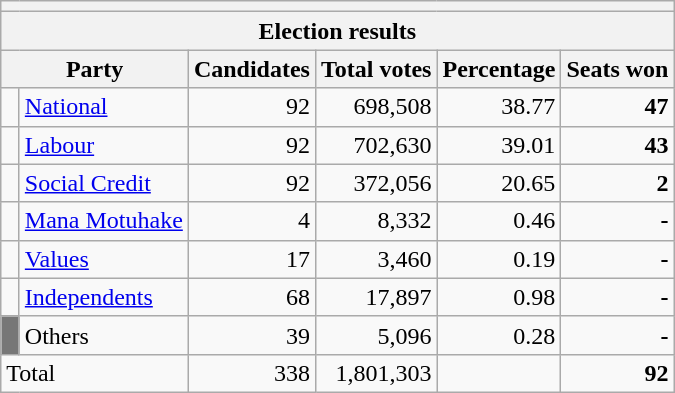<table class="wikitable" style="text-align:right">
<tr>
<th colspan=6></th>
</tr>
<tr>
<th colspan=6>Election results</th>
</tr>
<tr>
<th colspan=2>Party</th>
<th>Candidates</th>
<th>Total votes</th>
<th>Percentage</th>
<th>Seats won</th>
</tr>
<tr>
<td width=5 bgcolor=></td>
<td align=left><a href='#'>National</a></td>
<td>92</td>
<td>698,508</td>
<td>38.77</td>
<td><strong>47</strong></td>
</tr>
<tr>
<td bgcolor=></td>
<td align=left><a href='#'>Labour</a></td>
<td>92</td>
<td>702,630</td>
<td>39.01</td>
<td><strong>43</strong></td>
</tr>
<tr>
<td bgcolor=></td>
<td align=left><a href='#'>Social Credit</a></td>
<td>92</td>
<td>372,056</td>
<td>20.65</td>
<td><strong>2</strong></td>
</tr>
<tr>
<td bgcolor=></td>
<td align=left><a href='#'>Mana Motuhake</a></td>
<td>4</td>
<td>8,332</td>
<td>0.46</td>
<td><strong>-</strong></td>
</tr>
<tr>
<td bgcolor=></td>
<td align=left><a href='#'>Values</a></td>
<td>17</td>
<td>3,460</td>
<td>0.19</td>
<td><strong>-</strong></td>
</tr>
<tr>
<td bgcolor=></td>
<td align=left><a href='#'>Independents</a></td>
<td>68</td>
<td>17,897</td>
<td>0.98</td>
<td><strong>-</strong></td>
</tr>
<tr>
<td bgcolor=#777777></td>
<td align=left>Others</td>
<td>39</td>
<td>5,096</td>
<td>0.28</td>
<td><strong>-</strong></td>
</tr>
<tr bgcolor=>
<td colspan=2 align=left>Total</td>
<td>338</td>
<td>1,801,303</td>
<td></td>
<td><strong>92</strong></td>
</tr>
</table>
